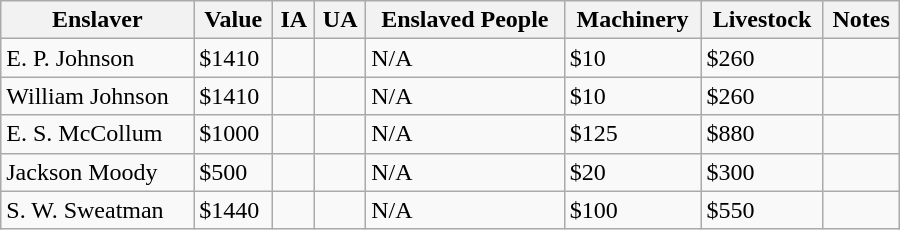<table class="wikitable sortable" style="width:600px">
<tr>
<th>Enslaver</th>
<th>Value</th>
<th>IA</th>
<th>UA</th>
<th>Enslaved People</th>
<th>Machinery</th>
<th>Livestock</th>
<th>Notes</th>
</tr>
<tr>
<td>E. P. Johnson</td>
<td>$1410</td>
<td></td>
<td></td>
<td>N/A</td>
<td>$10</td>
<td>$260</td>
<td></td>
</tr>
<tr>
<td>William Johnson</td>
<td>$1410</td>
<td></td>
<td></td>
<td>N/A</td>
<td>$10</td>
<td>$260</td>
<td></td>
</tr>
<tr>
<td>E. S. McCollum</td>
<td>$1000</td>
<td></td>
<td></td>
<td>N/A</td>
<td>$125</td>
<td>$880</td>
<td></td>
</tr>
<tr>
<td>Jackson Moody</td>
<td>$500</td>
<td></td>
<td></td>
<td>N/A</td>
<td>$20</td>
<td>$300</td>
<td></td>
</tr>
<tr>
<td>S. W. Sweatman</td>
<td>$1440</td>
<td></td>
<td></td>
<td>N/A</td>
<td>$100</td>
<td>$550</td>
<td></td>
</tr>
</table>
